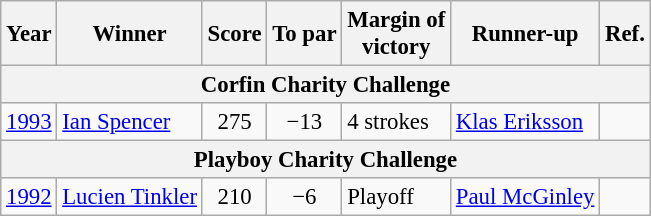<table class=wikitable style="font-size:95%">
<tr>
<th>Year</th>
<th>Winner</th>
<th>Score</th>
<th>To par</th>
<th>Margin of<br>victory</th>
<th>Runner-up</th>
<th>Ref.</th>
</tr>
<tr>
<th colspan=7>Corfin Charity Challenge</th>
</tr>
<tr>
<td><a href='#'>1993</a></td>
<td> <a href='#'>Ian Spencer</a></td>
<td align=center>275</td>
<td align=center>−13</td>
<td>4 strokes</td>
<td> <a href='#'>Klas Eriksson</a></td>
<td></td>
</tr>
<tr>
<th colspan=7>Playboy Charity Challenge</th>
</tr>
<tr>
<td><a href='#'>1992</a></td>
<td> <a href='#'>Lucien Tinkler</a></td>
<td align=center>210</td>
<td align=center>−6</td>
<td>Playoff</td>
<td> <a href='#'>Paul McGinley</a></td>
<td></td>
</tr>
</table>
